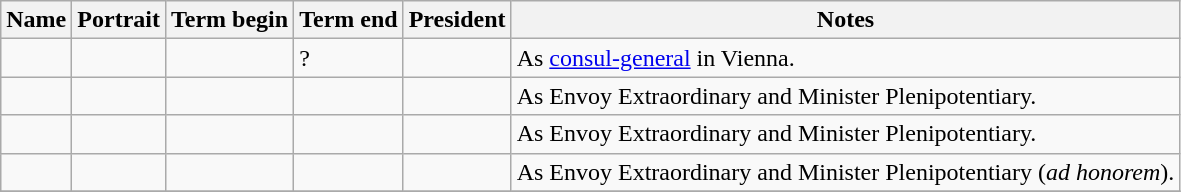<table class="wikitable sortable"  text-align:center;">
<tr>
<th>Name</th>
<th class="unsortable">Portrait</th>
<th>Term begin</th>
<th>Term end</th>
<th>President</th>
<th class="unsortable">Notes</th>
</tr>
<tr>
<td></td>
<td></td>
<td></td>
<td>?</td>
<td></td>
<td>As <a href='#'>consul-general</a> in Vienna.</td>
</tr>
<tr>
<td></td>
<td></td>
<td></td>
<td></td>
<td></td>
<td>As Envoy Extraordinary and Minister Plenipotentiary.</td>
</tr>
<tr>
<td></td>
<td></td>
<td></td>
<td></td>
<td></td>
<td>As Envoy Extraordinary and Minister Plenipotentiary.</td>
</tr>
<tr>
<td></td>
<td></td>
<td></td>
<td></td>
<td></td>
<td>As Envoy Extraordinary and Minister Plenipotentiary (<em>ad honorem</em>).</td>
</tr>
<tr>
</tr>
</table>
